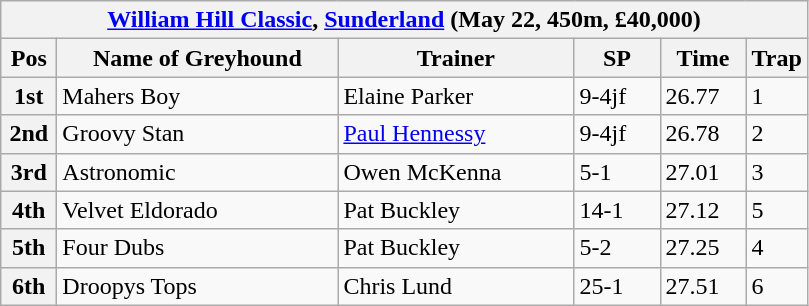<table class="wikitable">
<tr>
<th colspan="6"><a href='#'>William Hill Classic</a>, <a href='#'>Sunderland</a> (May 22, 450m, £40,000)</th>
</tr>
<tr>
<th width=30>Pos</th>
<th width=180>Name of Greyhound</th>
<th width=150>Trainer</th>
<th width=50>SP</th>
<th width=50>Time</th>
<th width=30>Trap</th>
</tr>
<tr>
<th>1st</th>
<td>Mahers Boy</td>
<td>Elaine Parker</td>
<td>9-4jf</td>
<td>26.77</td>
<td>1</td>
</tr>
<tr>
<th>2nd</th>
<td>Groovy Stan</td>
<td><a href='#'>Paul Hennessy</a></td>
<td>9-4jf</td>
<td>26.78</td>
<td>2</td>
</tr>
<tr>
<th>3rd</th>
<td>Astronomic</td>
<td>Owen McKenna</td>
<td>5-1</td>
<td>27.01</td>
<td>3</td>
</tr>
<tr>
<th>4th</th>
<td>Velvet Eldorado</td>
<td>Pat Buckley</td>
<td>14-1</td>
<td>27.12</td>
<td>5</td>
</tr>
<tr>
<th>5th</th>
<td>Four Dubs</td>
<td>Pat Buckley</td>
<td>5-2</td>
<td>27.25</td>
<td>4</td>
</tr>
<tr>
<th>6th</th>
<td>Droopys Tops</td>
<td>Chris Lund</td>
<td>25-1</td>
<td>27.51</td>
<td>6</td>
</tr>
</table>
